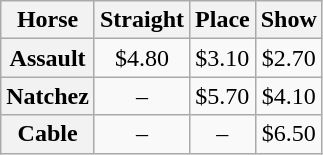<table class="wikitable">
<tr>
<th>Horse</th>
<th>Straight</th>
<th>Place</th>
<th>Show</th>
</tr>
<tr>
<th>Assault</th>
<td style="text-align:center;">$4.80</td>
<td style="text-align:center;">$3.10</td>
<td style="text-align:center;">$2.70</td>
</tr>
<tr>
<th>Natchez</th>
<td style="text-align:center;">–</td>
<td style="text-align:center;">$5.70</td>
<td style="text-align:center;">$4.10</td>
</tr>
<tr>
<th>Cable</th>
<td style="text-align:center;">–</td>
<td style="text-align:center;">–</td>
<td style="text-align:center;">$6.50</td>
</tr>
</table>
